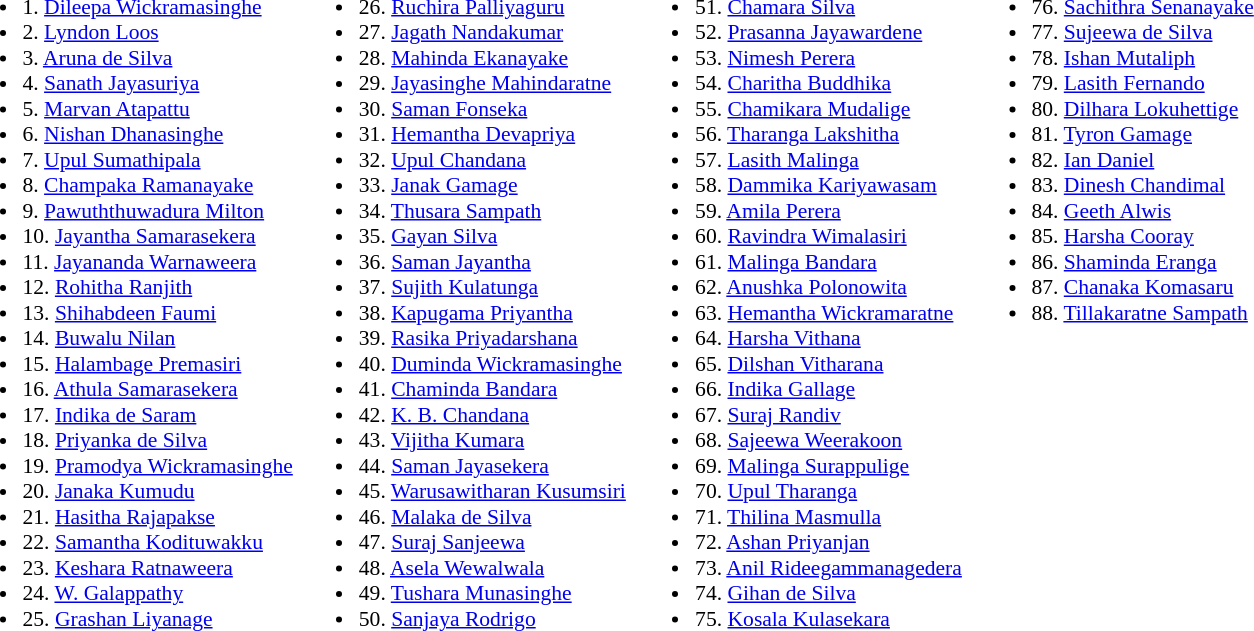<table border=0 style="font-size:90%; text-align:left;">
<tr>
<td width=25% valign=top><br><ul><li>1. <a href='#'>Dileepa Wickramasinghe</a></li><li>2. <a href='#'>Lyndon Loos</a></li><li>3. <a href='#'>Aruna de Silva</a></li><li>4. <a href='#'>Sanath Jayasuriya</a></li><li>5. <a href='#'>Marvan Atapattu</a></li><li>6. <a href='#'>Nishan Dhanasinghe</a></li><li>7. <a href='#'>Upul Sumathipala</a></li><li>8. <a href='#'>Champaka Ramanayake</a></li><li>9. <a href='#'>Pawuththuwadura Milton</a></li><li>10. <a href='#'>Jayantha Samarasekera</a></li><li>11. <a href='#'>Jayananda Warnaweera</a></li><li>12. <a href='#'>Rohitha Ranjith</a></li><li>13. <a href='#'>Shihabdeen Faumi</a></li><li>14. <a href='#'>Buwalu Nilan</a></li><li>15. <a href='#'>Halambage Premasiri</a></li><li>16. <a href='#'>Athula Samarasekera</a></li><li>17. <a href='#'>Indika de Saram</a></li><li>18. <a href='#'>Priyanka de Silva</a></li><li>19. <a href='#'>Pramodya Wickramasinghe</a></li><li>20. <a href='#'>Janaka Kumudu</a></li><li>21. <a href='#'>Hasitha Rajapakse</a></li><li>22. <a href='#'>Samantha Kodituwakku</a></li><li>23. <a href='#'>Keshara Ratnaweera</a></li><li>24. <a href='#'>W. Galappathy</a></li><li>25. <a href='#'>Grashan Liyanage</a></li></ul></td>
<td width=25% valign=top><br><ul><li>26. <a href='#'>Ruchira Palliyaguru</a></li><li>27. <a href='#'>Jagath Nandakumar</a></li><li>28. <a href='#'>Mahinda Ekanayake</a></li><li>29. <a href='#'>Jayasinghe Mahindaratne</a></li><li>30. <a href='#'>Saman Fonseka</a></li><li>31. <a href='#'>Hemantha Devapriya</a></li><li>32. <a href='#'>Upul Chandana</a></li><li>33. <a href='#'>Janak Gamage</a></li><li>34. <a href='#'>Thusara Sampath</a></li><li>35. <a href='#'>Gayan Silva</a></li><li>36. <a href='#'>Saman Jayantha</a></li><li>37. <a href='#'>Sujith Kulatunga</a></li><li>38. <a href='#'>Kapugama Priyantha</a></li><li>39. <a href='#'>Rasika Priyadarshana</a></li><li>40. <a href='#'>Duminda Wickramasinghe</a></li><li>41. <a href='#'>Chaminda Bandara</a></li><li>42. <a href='#'>K. B. Chandana</a></li><li>43. <a href='#'>Vijitha Kumara</a></li><li>44. <a href='#'>Saman Jayasekera</a></li><li>45. <a href='#'>Warusawitharan Kusumsiri</a></li><li>46. <a href='#'>Malaka de Silva</a></li><li>47. <a href='#'>Suraj Sanjeewa</a></li><li>48. <a href='#'>Asela Wewalwala</a></li><li>49. <a href='#'>Tushara Munasinghe</a></li><li>50. <a href='#'>Sanjaya Rodrigo</a></li></ul></td>
<td width=25% valign=top><br><ul><li>51. <a href='#'>Chamara Silva</a></li><li>52. <a href='#'>Prasanna Jayawardene</a></li><li>53. <a href='#'>Nimesh Perera</a></li><li>54. <a href='#'>Charitha Buddhika</a></li><li>55. <a href='#'>Chamikara Mudalige</a></li><li>56. <a href='#'>Tharanga Lakshitha</a></li><li>57. <a href='#'>Lasith Malinga</a></li><li>58. <a href='#'>Dammika Kariyawasam</a></li><li>59. <a href='#'>Amila Perera</a></li><li>60. <a href='#'>Ravindra Wimalasiri</a></li><li>61. <a href='#'>Malinga Bandara</a></li><li>62. <a href='#'>Anushka Polonowita</a></li><li>63. <a href='#'>Hemantha Wickramaratne</a></li><li>64. <a href='#'>Harsha Vithana</a></li><li>65. <a href='#'>Dilshan Vitharana</a></li><li>66. <a href='#'>Indika Gallage</a></li><li>67. <a href='#'>Suraj Randiv</a></li><li>68. <a href='#'>Sajeewa Weerakoon</a></li><li>69. <a href='#'>Malinga Surappulige</a></li><li>70. <a href='#'>Upul Tharanga</a></li><li>71. <a href='#'>Thilina Masmulla</a></li><li>72. <a href='#'>Ashan Priyanjan</a></li><li>73. <a href='#'>Anil Rideegammanagedera</a></li><li>74. <a href='#'>Gihan de Silva</a></li><li>75. <a href='#'>Kosala Kulasekara</a></li></ul></td>
<td Width=25% Valign=Top><br><ul><li>76. <a href='#'>Sachithra Senanayake</a></li><li>77. <a href='#'>Sujeewa de Silva</a></li><li>78. <a href='#'>Ishan Mutaliph</a></li><li>79. <a href='#'>Lasith Fernando</a></li><li>80. <a href='#'>Dilhara Lokuhettige</a></li><li>81. <a href='#'>Tyron Gamage</a></li><li>82. <a href='#'>Ian Daniel</a></li><li>83. <a href='#'>Dinesh Chandimal</a></li><li>84. <a href='#'>Geeth Alwis</a></li><li>85. <a href='#'>Harsha Cooray</a></li><li>86. <a href='#'>Shaminda Eranga</a></li><li>87. <a href='#'>Chanaka Komasaru</a></li><li>88. <a href='#'>Tillakaratne Sampath</a></li></ul></td>
</tr>
</table>
